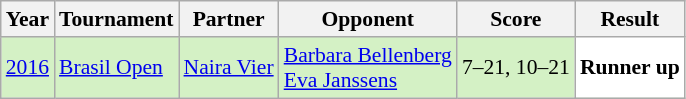<table class="sortable wikitable" style="font-size: 90%;">
<tr>
<th>Year</th>
<th>Tournament</th>
<th>Partner</th>
<th>Opponent</th>
<th>Score</th>
<th>Result</th>
</tr>
<tr style="background:#D4F1C5">
<td align="center"><a href='#'>2016</a></td>
<td align="left"><a href='#'>Brasil Open</a></td>
<td align="left"> <a href='#'>Naira Vier</a></td>
<td align="left"> <a href='#'>Barbara Bellenberg</a> <br>  <a href='#'>Eva Janssens</a></td>
<td align="left">7–21, 10–21</td>
<td style="text-align:left; background:white"> <strong>Runner up</strong></td>
</tr>
</table>
